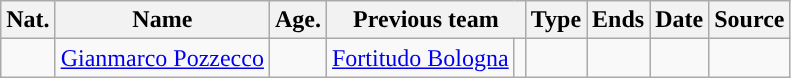<table class="wikitable sortable">
<tr>
<th>Nat.</th>
<th>Name</th>
<th>Age.</th>
<th colspan=2>Previous team</th>
<th>Type</th>
<th>Ends</th>
<th>Date</th>
<th>Source</th>
</tr>
<tr>
<td></td>
<td><a href='#'>Gianmarco Pozzecco</a></td>
<td></td>
<td><a href='#'>Fortitudo Bologna</a></td>
<td></td>
<td></td>
<td></td>
<td></td>
<td></td>
</tr>
</table>
